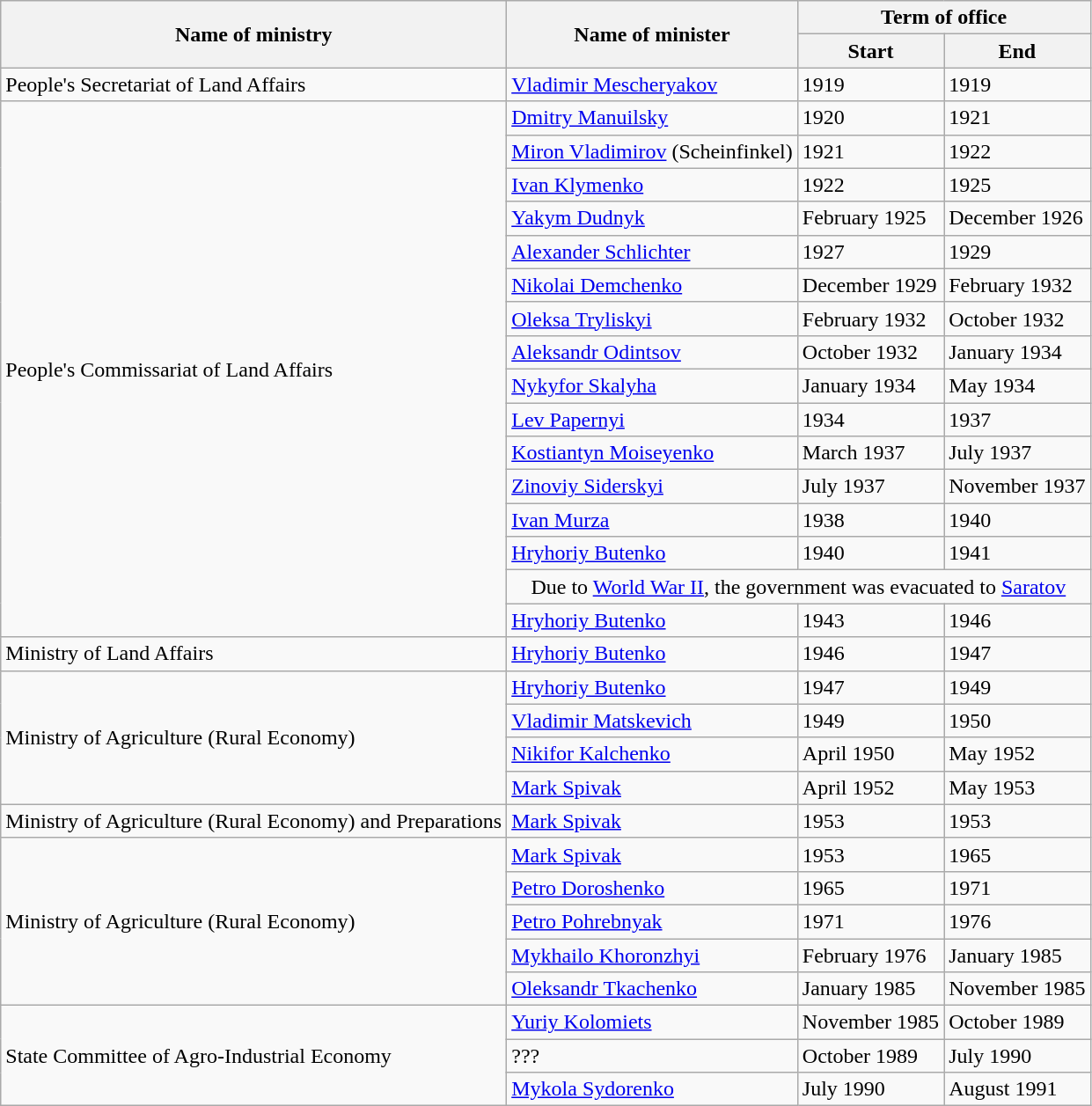<table class="wikitable">
<tr>
<th rowspan="2">Name of ministry</th>
<th rowspan="2">Name of minister</th>
<th colspan="2">Term of office</th>
</tr>
<tr>
<th>Start</th>
<th>End</th>
</tr>
<tr>
<td>People's Secretariat of Land Affairs</td>
<td><a href='#'>Vladimir Mescheryakov</a></td>
<td>1919</td>
<td>1919</td>
</tr>
<tr>
<td rowspan="16">People's Commissariat of Land Affairs</td>
<td><a href='#'>Dmitry Manuilsky</a></td>
<td>1920</td>
<td>1921</td>
</tr>
<tr>
<td><a href='#'>Miron Vladimirov</a> (Scheinfinkel)</td>
<td>1921</td>
<td>1922</td>
</tr>
<tr>
<td><a href='#'>Ivan Klymenko</a></td>
<td>1922</td>
<td>1925</td>
</tr>
<tr>
<td><a href='#'>Yakym Dudnyk</a></td>
<td>February 1925</td>
<td>December 1926</td>
</tr>
<tr>
<td><a href='#'>Alexander Schlichter</a></td>
<td>1927</td>
<td>1929</td>
</tr>
<tr>
<td><a href='#'>Nikolai Demchenko</a></td>
<td>December 1929</td>
<td>February 1932</td>
</tr>
<tr>
<td><a href='#'>Oleksa Tryliskyi</a></td>
<td>February 1932</td>
<td>October 1932</td>
</tr>
<tr>
<td><a href='#'>Aleksandr Odintsov</a></td>
<td>October 1932</td>
<td>January 1934</td>
</tr>
<tr>
<td><a href='#'>Nykyfor Skalyha</a></td>
<td>January 1934</td>
<td>May 1934</td>
</tr>
<tr>
<td><a href='#'>Lev Papernyi</a></td>
<td>1934</td>
<td>1937</td>
</tr>
<tr>
<td><a href='#'>Kostiantyn Moiseyenko</a></td>
<td>March 1937</td>
<td>July 1937</td>
</tr>
<tr>
<td><a href='#'>Zinoviy Siderskyi</a></td>
<td>July 1937</td>
<td>November 1937</td>
</tr>
<tr>
<td><a href='#'>Ivan Murza</a></td>
<td>1938</td>
<td>1940</td>
</tr>
<tr>
<td><a href='#'>Hryhoriy Butenko</a></td>
<td>1940</td>
<td>1941</td>
</tr>
<tr>
<td colspan=3 align=center>Due to <a href='#'>World War II</a>, the government was evacuated to <a href='#'>Saratov</a></td>
</tr>
<tr>
<td><a href='#'>Hryhoriy Butenko</a></td>
<td>1943</td>
<td>1946</td>
</tr>
<tr>
<td>Ministry of Land Affairs</td>
<td><a href='#'>Hryhoriy Butenko</a></td>
<td>1946</td>
<td>1947</td>
</tr>
<tr>
<td rowspan=4>Ministry of Agriculture (Rural Economy)</td>
<td><a href='#'>Hryhoriy Butenko</a></td>
<td>1947</td>
<td>1949</td>
</tr>
<tr>
<td><a href='#'>Vladimir Matskevich</a></td>
<td>1949</td>
<td>1950</td>
</tr>
<tr>
<td><a href='#'>Nikifor Kalchenko</a></td>
<td>April 1950</td>
<td>May 1952</td>
</tr>
<tr>
<td><a href='#'>Mark Spivak</a></td>
<td>April 1952</td>
<td>May 1953</td>
</tr>
<tr>
<td>Ministry of Agriculture (Rural Economy) and Preparations</td>
<td><a href='#'>Mark Spivak</a></td>
<td>1953</td>
<td>1953</td>
</tr>
<tr>
<td rowspan=5>Ministry of Agriculture (Rural Economy)</td>
<td><a href='#'>Mark Spivak</a></td>
<td>1953</td>
<td>1965</td>
</tr>
<tr>
<td><a href='#'>Petro Doroshenko</a></td>
<td>1965</td>
<td>1971</td>
</tr>
<tr>
<td><a href='#'>Petro Pohrebnyak</a></td>
<td>1971</td>
<td>1976</td>
</tr>
<tr>
<td><a href='#'>Mykhailo Khoronzhyi</a></td>
<td>February 1976</td>
<td>January 1985</td>
</tr>
<tr>
<td><a href='#'>Oleksandr Tkachenko</a></td>
<td>January 1985</td>
<td>November 1985</td>
</tr>
<tr>
<td rowspan=3>State Committee of Agro-Industrial Economy</td>
<td><a href='#'>Yuriy Kolomiets</a></td>
<td>November 1985</td>
<td>October 1989</td>
</tr>
<tr>
<td>???</td>
<td>October 1989</td>
<td>July 1990</td>
</tr>
<tr>
<td><a href='#'>Mykola Sydorenko</a></td>
<td>July 1990</td>
<td>August 1991</td>
</tr>
</table>
